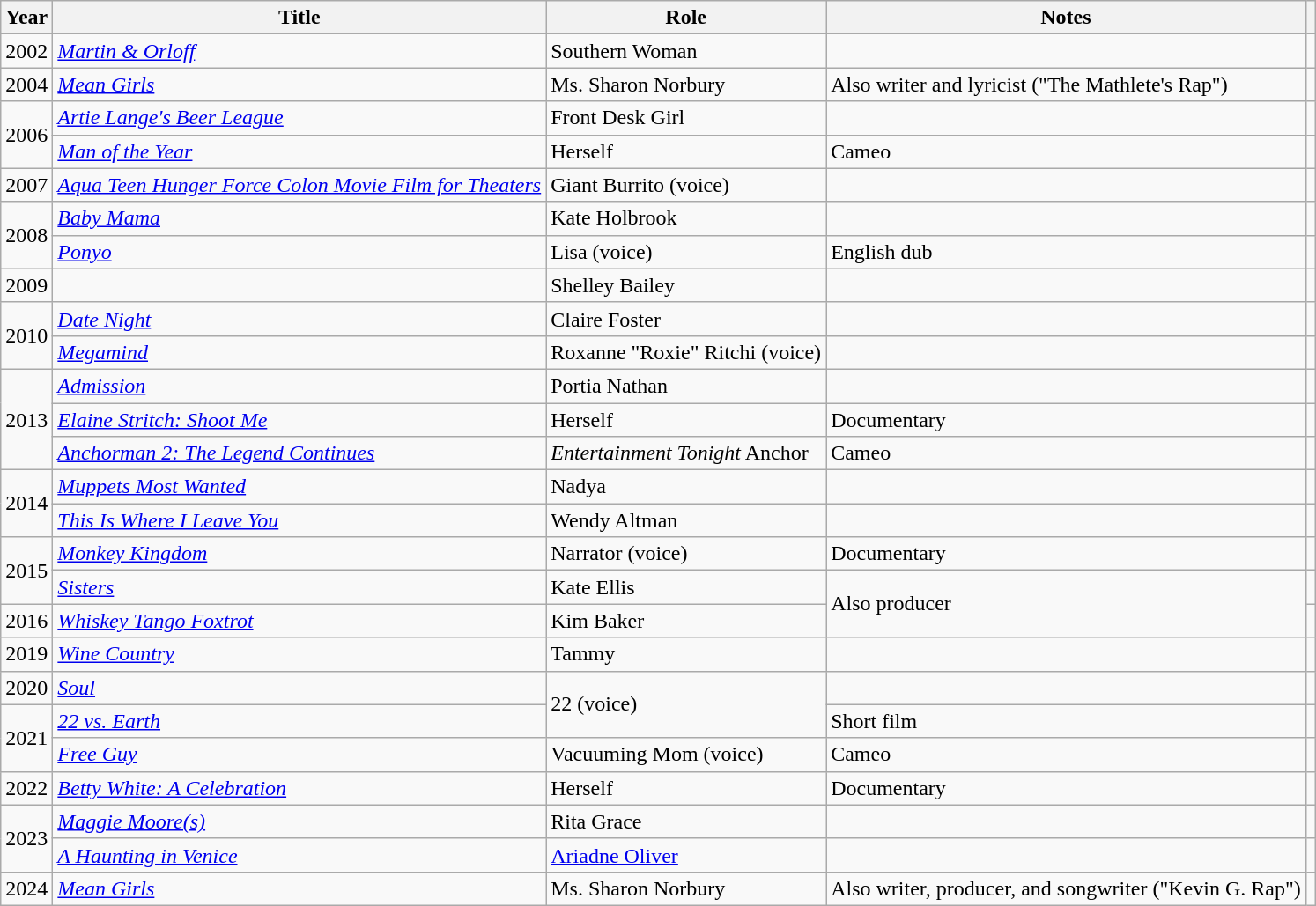<table class="wikitable sortable">
<tr>
<th scope="col">Year</th>
<th scope="col">Title</th>
<th scope="col">Role</th>
<th scope="col" class="unsortable">Notes</th>
<th scope="col" class="unsortable"></th>
</tr>
<tr>
<td>2002</td>
<td><em><a href='#'>Martin & Orloff</a></em></td>
<td>Southern Woman</td>
<td></td>
<td style="text-align:center;"></td>
</tr>
<tr>
<td>2004</td>
<td><em><a href='#'>Mean Girls</a></em></td>
<td>Ms. Sharon Norbury</td>
<td>Also writer and lyricist ("The Mathlete's Rap")</td>
<td style="text-align:center;"></td>
</tr>
<tr>
<td rowspan="2">2006</td>
<td><em><a href='#'>Artie Lange's Beer League</a></em></td>
<td>Front Desk Girl</td>
<td></td>
<td style="text-align:center;"></td>
</tr>
<tr>
<td><em><a href='#'>Man of the Year</a></em></td>
<td>Herself</td>
<td>Cameo</td>
<td style="text-align:center;"></td>
</tr>
<tr>
<td>2007</td>
<td><em><a href='#'>Aqua Teen Hunger Force Colon Movie Film for Theaters</a></em></td>
<td>Giant Burrito (voice)</td>
<td></td>
<td style="text-align:center;"></td>
</tr>
<tr>
<td rowspan="2">2008</td>
<td><em><a href='#'>Baby Mama</a></em></td>
<td>Kate Holbrook</td>
<td></td>
<td style="text-align:center;"></td>
</tr>
<tr>
<td><em><a href='#'>Ponyo</a></em></td>
<td>Lisa (voice)</td>
<td>English dub</td>
<td style="text-align:center;"></td>
</tr>
<tr>
<td>2009</td>
<td><em></em></td>
<td>Shelley Bailey</td>
<td></td>
<td style="text-align:center;"></td>
</tr>
<tr>
<td rowspan="2">2010</td>
<td><em><a href='#'>Date Night</a></em></td>
<td>Claire Foster</td>
<td></td>
<td style="text-align:center;"></td>
</tr>
<tr>
<td><em><a href='#'>Megamind</a></em></td>
<td>Roxanne "Roxie" Ritchi (voice)</td>
<td></td>
<td style="text-align:center;"></td>
</tr>
<tr>
<td rowspan="3">2013</td>
<td><em><a href='#'>Admission</a></em></td>
<td>Portia Nathan</td>
<td></td>
<td style="text-align:center;"></td>
</tr>
<tr>
<td><em><a href='#'>Elaine Stritch: Shoot Me</a></em></td>
<td>Herself</td>
<td>Documentary</td>
<td style="text-align:center;"></td>
</tr>
<tr>
<td><em><a href='#'>Anchorman 2: The Legend Continues</a></em></td>
<td><em>Entertainment Tonight</em> Anchor</td>
<td>Cameo</td>
<td style="text-align:center;"></td>
</tr>
<tr>
<td rowspan="2">2014</td>
<td><em><a href='#'>Muppets Most Wanted</a></em></td>
<td>Nadya</td>
<td></td>
<td style="text-align:center;"></td>
</tr>
<tr>
<td><em><a href='#'>This Is Where I Leave You</a></em></td>
<td>Wendy Altman</td>
<td></td>
<td style="text-align:center;"></td>
</tr>
<tr>
<td rowspan="2">2015</td>
<td><em><a href='#'>Monkey Kingdom</a></em></td>
<td>Narrator (voice)</td>
<td>Documentary</td>
<td style="text-align:center;"></td>
</tr>
<tr>
<td><em><a href='#'>Sisters</a></em></td>
<td>Kate Ellis</td>
<td rowspan="2">Also producer</td>
<td style="text-align:center;"></td>
</tr>
<tr>
<td>2016</td>
<td><em><a href='#'>Whiskey Tango Foxtrot</a></em></td>
<td>Kim Baker</td>
<td style="text-align:center;"></td>
</tr>
<tr>
<td>2019</td>
<td><em><a href='#'>Wine Country</a></em></td>
<td>Tammy</td>
<td></td>
<td style="text-align:center;"></td>
</tr>
<tr>
<td>2020</td>
<td><em><a href='#'>Soul</a></em></td>
<td rowspan="2">22 (voice)</td>
<td></td>
<td style="text-align:center;"></td>
</tr>
<tr>
<td rowspan="2">2021</td>
<td><em><a href='#'>22 vs. Earth</a></em></td>
<td>Short film</td>
<td style="text-align:center;"></td>
</tr>
<tr>
<td><em><a href='#'>Free Guy</a></em></td>
<td>Vacuuming Mom (voice)</td>
<td>Cameo</td>
<td style="text-align:center;"></td>
</tr>
<tr>
<td>2022</td>
<td><em><a href='#'>Betty White: A Celebration</a></em></td>
<td>Herself</td>
<td>Documentary</td>
<td style="text-align:center;"></td>
</tr>
<tr>
<td rowspan="2">2023</td>
<td><em><a href='#'>Maggie Moore(s)</a></em></td>
<td>Rita Grace</td>
<td></td>
<td style="text-align:center;"></td>
</tr>
<tr>
<td><em><a href='#'>A Haunting in Venice</a></em></td>
<td><a href='#'>Ariadne Oliver</a></td>
<td></td>
<td style="text-align:center;"></td>
</tr>
<tr>
<td>2024</td>
<td><em><a href='#'>Mean Girls</a></em></td>
<td>Ms. Sharon Norbury</td>
<td>Also writer, producer, and songwriter ("Kevin G. Rap")</td>
<td style="text-align:center;"></td>
</tr>
</table>
